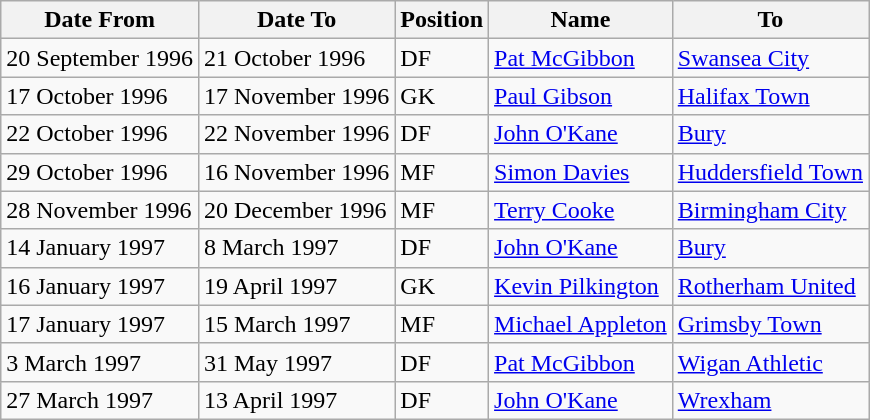<table class="wikitable">
<tr>
<th>Date From</th>
<th>Date To</th>
<th>Position</th>
<th>Name</th>
<th>To</th>
</tr>
<tr>
<td>20 September 1996</td>
<td>21 October 1996</td>
<td>DF</td>
<td> <a href='#'>Pat McGibbon</a></td>
<td> <a href='#'>Swansea City</a></td>
</tr>
<tr>
<td>17 October 1996</td>
<td>17 November 1996</td>
<td>GK</td>
<td> <a href='#'>Paul Gibson</a></td>
<td> <a href='#'>Halifax Town</a></td>
</tr>
<tr>
<td>22 October 1996</td>
<td>22 November 1996</td>
<td>DF</td>
<td> <a href='#'>John O'Kane</a></td>
<td> <a href='#'>Bury</a></td>
</tr>
<tr>
<td>29 October 1996</td>
<td>16 November 1996</td>
<td>MF</td>
<td> <a href='#'>Simon Davies</a></td>
<td> <a href='#'>Huddersfield Town</a></td>
</tr>
<tr>
<td>28 November 1996</td>
<td>20 December 1996</td>
<td>MF</td>
<td> <a href='#'>Terry Cooke</a></td>
<td> <a href='#'>Birmingham City</a></td>
</tr>
<tr>
<td>14 January 1997</td>
<td>8 March 1997</td>
<td>DF</td>
<td> <a href='#'>John O'Kane</a></td>
<td> <a href='#'>Bury</a></td>
</tr>
<tr>
<td>16 January 1997</td>
<td>19 April 1997</td>
<td>GK</td>
<td> <a href='#'>Kevin Pilkington</a></td>
<td> <a href='#'>Rotherham United</a></td>
</tr>
<tr>
<td>17 January 1997</td>
<td>15 March 1997</td>
<td>MF</td>
<td> <a href='#'>Michael Appleton</a></td>
<td> <a href='#'>Grimsby Town</a></td>
</tr>
<tr>
<td>3 March 1997</td>
<td>31 May 1997</td>
<td>DF</td>
<td> <a href='#'>Pat McGibbon</a></td>
<td> <a href='#'>Wigan Athletic</a></td>
</tr>
<tr>
<td>27 March 1997</td>
<td>13 April 1997</td>
<td>DF</td>
<td> <a href='#'>John O'Kane</a></td>
<td> <a href='#'>Wrexham</a></td>
</tr>
</table>
